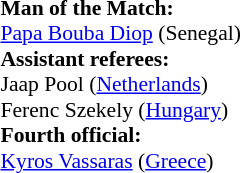<table width=100% style="font-size: 90%">
<tr>
<td><br><strong>Man of the Match:</strong>
<br><a href='#'>Papa Bouba Diop</a> (Senegal)<br><strong>Assistant referees:</strong>
<br>Jaap Pool (<a href='#'>Netherlands</a>)
<br>Ferenc Szekely (<a href='#'>Hungary</a>)
<br><strong>Fourth official:</strong>
<br><a href='#'>Kyros Vassaras</a> (<a href='#'>Greece</a>)</td>
</tr>
</table>
